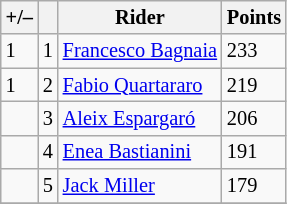<table class="wikitable" style="font-size: 85%;">
<tr>
<th>+/–</th>
<th></th>
<th>Rider</th>
<th>Points</th>
</tr>
<tr>
<td> 1</td>
<td align=center>1</td>
<td> <a href='#'>Francesco Bagnaia</a></td>
<td align=left>233</td>
</tr>
<tr>
<td> 1</td>
<td align=center>2</td>
<td> <a href='#'>Fabio Quartararo</a></td>
<td align=left>219</td>
</tr>
<tr>
<td></td>
<td align=center>3</td>
<td> <a href='#'>Aleix Espargaró</a></td>
<td align=left>206</td>
</tr>
<tr>
<td></td>
<td align=center>4</td>
<td> <a href='#'>Enea Bastianini</a></td>
<td align=left>191</td>
</tr>
<tr>
<td></td>
<td align=center>5</td>
<td> <a href='#'>Jack Miller</a></td>
<td align=left>179</td>
</tr>
<tr>
</tr>
</table>
